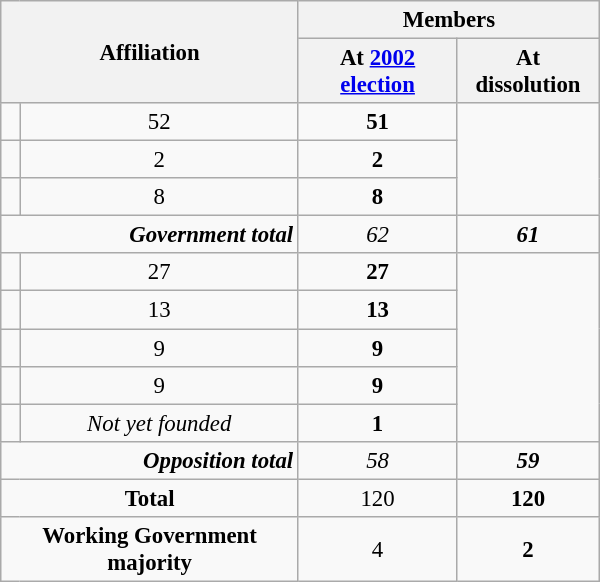<table class="wikitable" border="1" style="font-size:95%; width:300pt; text-align:center">
<tr>
<th colspan="2" rowspan="2" style="text-align:center;vertical-align:middle; ">Affiliation</th>
<th colspan="2" style="vertical-align:top;">Members</th>
</tr>
<tr>
<th>At <a href='#'>2002 election</a></th>
<th>At dissolution</th>
</tr>
<tr>
<td></td>
<td>52</td>
<td><strong>51</strong></td>
</tr>
<tr>
<td></td>
<td>2</td>
<td><strong>2</strong></td>
</tr>
<tr>
<td> </td>
<td>8</td>
<td><strong>8</strong></td>
</tr>
<tr>
<td colspan="2" rowspan="1" style="text-align:right; "><strong><em>Government total</em></strong></td>
<td><em>62</em></td>
<td><strong><em>61</em></strong></td>
</tr>
<tr>
<td></td>
<td>27</td>
<td><strong>27</strong></td>
</tr>
<tr>
<td></td>
<td>13</td>
<td><strong>13</strong></td>
</tr>
<tr>
<td></td>
<td>9</td>
<td><strong>9</strong></td>
</tr>
<tr>
<td> </td>
<td>9</td>
<td><strong>9</strong></td>
</tr>
<tr>
<td></td>
<td><em>Not yet founded</em></td>
<td><strong>1</strong> </td>
</tr>
<tr>
<td colspan="2" rowspan="1" style="text-align:right; "><strong><em>Opposition total</em></strong></td>
<td><em>58</em></td>
<td><strong><em>59</em></strong></td>
</tr>
<tr>
<td colspan="2" rowspan="1"><strong>Total</strong><br></td>
<td>120</td>
<td><strong>120</strong></td>
</tr>
<tr>
<td colspan="2" rowspan="1"><strong>Working Government majority</strong> </td>
<td>4</td>
<td><strong>2</strong></td>
</tr>
</table>
